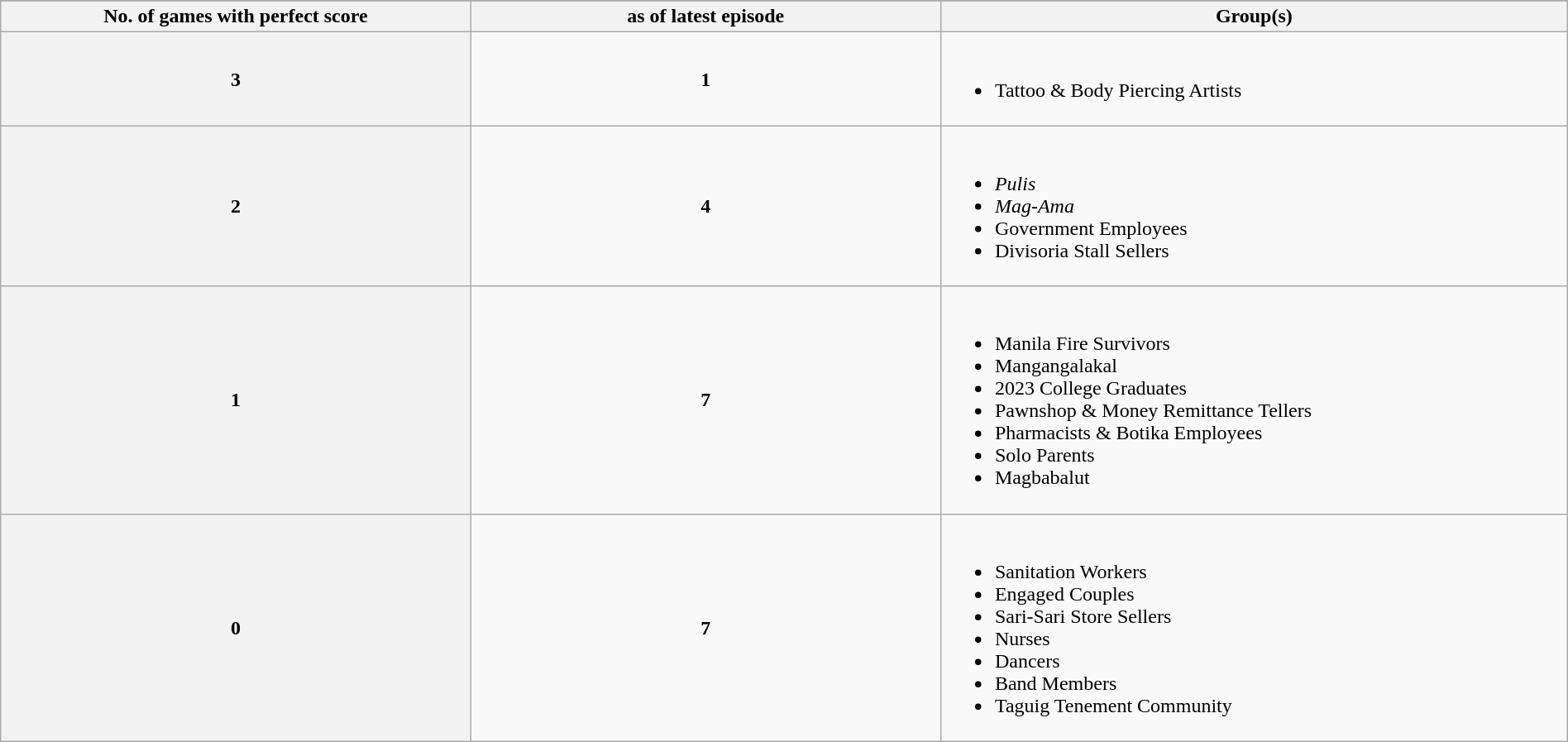<table class="wikitable sortable" style="text-align:center; font-size:100%; line-height:18px;" width="100%">
<tr>
</tr>
<tr>
<th width="30%">No. of games with perfect score</th>
<th width="30%"> as of latest episode</th>
<th width="40%">Group(s)</th>
</tr>
<tr>
<th>3</th>
<td><strong>1</strong></td>
<td align="justify"><br><ul><li>Tattoo & Body Piercing Artists</li></ul></td>
</tr>
<tr>
<th>2</th>
<td><strong>4</strong></td>
<td align="justify"><br><ul><li><em>Pulis</em></li><li><em>Mag-Ama</em></li><li>Government Employees</li><li>Divisoria Stall Sellers</li></ul></td>
</tr>
<tr>
<th>1</th>
<td><strong>7</strong></td>
<td align="justify"><br><ul><li>Manila Fire Survivors</li><li>Mangangalakal</li><li>2023 College Graduates</li><li>Pawnshop & Money Remittance Tellers</li><li>Pharmacists & Botika Employees</li><li>Solo Parents</li><li>Magbabalut</li></ul></td>
</tr>
<tr>
<th>0</th>
<td><strong>7</strong></td>
<td align="justify"><br><ul><li>Sanitation Workers</li><li>Engaged Couples</li><li>Sari-Sari Store Sellers</li><li>Nurses</li><li>Dancers</li><li>Band Members</li><li>Taguig Tenement Community</li></ul></td>
</tr>
</table>
